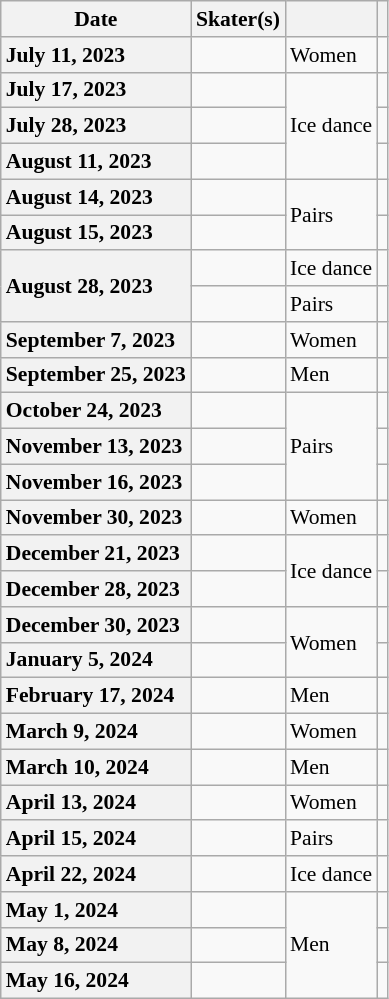<table class="wikitable unsortable" style="text-align:left; font-size:90%">
<tr>
<th scope="col">Date</th>
<th scope="col">Skater(s)</th>
<th scope="col"></th>
<th scope="col"></th>
</tr>
<tr>
<th scope="row" style="text-align:left">July 11, 2023</th>
<td></td>
<td>Women</td>
<td></td>
</tr>
<tr>
<th scope="row" style="text-align:left">July 17, 2023</th>
<td></td>
<td rowspan="3">Ice dance</td>
<td></td>
</tr>
<tr>
<th scope="row" style="text-align:left">July 28, 2023</th>
<td></td>
<td></td>
</tr>
<tr>
<th scope="row" style="text-align:left">August 11, 2023</th>
<td></td>
<td></td>
</tr>
<tr>
<th scope="row" style="text-align:left">August 14, 2023</th>
<td></td>
<td rowspan="2">Pairs</td>
<td></td>
</tr>
<tr>
<th scope="row" style="text-align:left">August 15, 2023</th>
<td></td>
<td></td>
</tr>
<tr>
<th scope="row" style="text-align:left" rowspan=2>August 28, 2023</th>
<td></td>
<td>Ice dance</td>
<td></td>
</tr>
<tr>
<td></td>
<td>Pairs</td>
<td></td>
</tr>
<tr>
<th scope="row" style="text-align:left">September 7, 2023</th>
<td></td>
<td>Women</td>
<td></td>
</tr>
<tr>
<th scope="row" style="text-align:left">September 25, 2023</th>
<td></td>
<td>Men</td>
<td></td>
</tr>
<tr>
<th scope="row" style="text-align:left">October 24, 2023</th>
<td></td>
<td rowspan=3>Pairs</td>
<td></td>
</tr>
<tr>
<th scope="row" style="text-align:left">November 13, 2023</th>
<td></td>
<td></td>
</tr>
<tr>
<th scope="row" style="text-align:left">November 16, 2023</th>
<td></td>
<td></td>
</tr>
<tr>
<th scope="row" style="text-align:left">November 30, 2023</th>
<td></td>
<td>Women</td>
<td></td>
</tr>
<tr>
<th scope="row" style="text-align:left">December 21, 2023</th>
<td></td>
<td rowspan=2>Ice dance</td>
<td></td>
</tr>
<tr>
<th scope="row" style="text-align:left">December 28, 2023</th>
<td></td>
<td></td>
</tr>
<tr>
<th scope="row" style="text-align:left">December 30, 2023</th>
<td></td>
<td rowspan=2>Women</td>
<td></td>
</tr>
<tr>
<th scope="row" style="text-align:left">January 5, 2024</th>
<td></td>
<td></td>
</tr>
<tr>
<th scope="row" style="text-align:left">February 17, 2024</th>
<td></td>
<td>Men</td>
<td></td>
</tr>
<tr>
<th scope="row" style="text-align:left">March 9, 2024</th>
<td></td>
<td>Women</td>
<td></td>
</tr>
<tr>
<th scope="row" style="text-align:left">March 10, 2024</th>
<td></td>
<td>Men</td>
<td></td>
</tr>
<tr>
<th scope="row" style="text-align:left">April 13, 2024</th>
<td></td>
<td>Women</td>
<td></td>
</tr>
<tr>
<th scope="row" style="text-align:left">April 15, 2024</th>
<td></td>
<td>Pairs</td>
<td></td>
</tr>
<tr>
<th scope="row" style="text-align:left">April 22, 2024</th>
<td></td>
<td>Ice dance</td>
<td></td>
</tr>
<tr>
<th scope="row" style="text-align:left">May 1, 2024</th>
<td></td>
<td rowspan="3">Men</td>
<td></td>
</tr>
<tr>
<th scope="row" style="text-align:left">May 8, 2024</th>
<td></td>
<td></td>
</tr>
<tr>
<th scope="row" style="text-align:left">May 16, 2024</th>
<td></td>
<td></td>
</tr>
</table>
